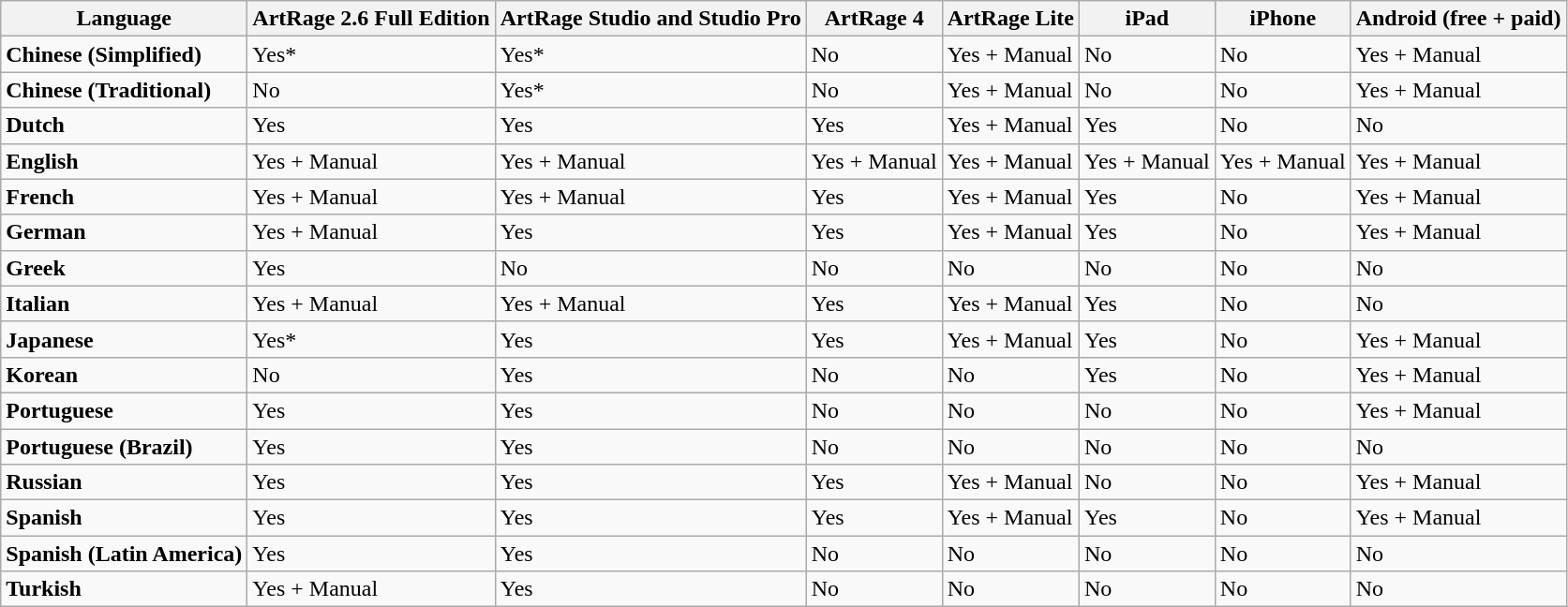<table class="wikitable">
<tr>
<th>Language</th>
<th>ArtRage 2.6 Full Edition</th>
<th>ArtRage Studio and Studio Pro</th>
<th>ArtRage 4</th>
<th>ArtRage Lite</th>
<th>iPad</th>
<th>iPhone</th>
<th>Android (free + paid)</th>
</tr>
<tr>
<td><strong>Chinese (Simplified)</strong></td>
<td>Yes*</td>
<td>Yes*</td>
<td>No</td>
<td>Yes + Manual</td>
<td>No</td>
<td>No</td>
<td>Yes + Manual</td>
</tr>
<tr>
<td><strong>Chinese (Traditional)</strong></td>
<td>No</td>
<td>Yes*</td>
<td>No</td>
<td>Yes + Manual</td>
<td>No</td>
<td>No</td>
<td>Yes + Manual</td>
</tr>
<tr>
<td><strong>Dutch</strong></td>
<td>Yes</td>
<td>Yes</td>
<td>Yes</td>
<td>Yes + Manual</td>
<td>Yes</td>
<td>No</td>
<td>No</td>
</tr>
<tr>
<td><strong>English</strong></td>
<td>Yes + Manual</td>
<td>Yes + Manual</td>
<td>Yes + Manual</td>
<td>Yes + Manual</td>
<td>Yes + Manual</td>
<td>Yes + Manual</td>
<td>Yes + Manual</td>
</tr>
<tr>
<td><strong> French</strong></td>
<td>Yes + Manual</td>
<td>Yes + Manual</td>
<td>Yes</td>
<td>Yes + Manual</td>
<td>Yes</td>
<td>No</td>
<td>Yes + Manual</td>
</tr>
<tr>
<td><strong>German</strong></td>
<td>Yes + Manual</td>
<td>Yes</td>
<td>Yes</td>
<td>Yes + Manual</td>
<td>Yes</td>
<td>No</td>
<td>Yes + Manual</td>
</tr>
<tr>
<td><strong> Greek</strong></td>
<td>Yes</td>
<td>No</td>
<td>No</td>
<td>No</td>
<td>No</td>
<td>No</td>
<td>No</td>
</tr>
<tr>
<td><strong>Italian</strong></td>
<td>Yes + Manual</td>
<td>Yes + Manual</td>
<td>Yes</td>
<td>Yes + Manual</td>
<td>Yes</td>
<td>No</td>
<td>No</td>
</tr>
<tr>
<td><strong>Japanese</strong></td>
<td>Yes*</td>
<td>Yes</td>
<td>Yes</td>
<td>Yes + Manual</td>
<td>Yes</td>
<td>No</td>
<td>Yes + Manual</td>
</tr>
<tr>
<td><strong> Korean</strong></td>
<td>No</td>
<td>Yes</td>
<td>No</td>
<td>No</td>
<td>Yes</td>
<td>No</td>
<td>Yes + Manual</td>
</tr>
<tr>
<td><strong>Portuguese</strong></td>
<td>Yes</td>
<td>Yes</td>
<td>No</td>
<td>No</td>
<td>No</td>
<td>No</td>
<td>Yes + Manual</td>
</tr>
<tr>
<td><strong>Portuguese (Brazil)</strong></td>
<td>Yes</td>
<td>Yes</td>
<td>No</td>
<td>No</td>
<td>No</td>
<td>No</td>
<td>No</td>
</tr>
<tr>
<td><strong>Russian</strong></td>
<td>Yes</td>
<td>Yes</td>
<td>Yes</td>
<td>Yes + Manual</td>
<td>No</td>
<td>No</td>
<td>Yes + Manual</td>
</tr>
<tr>
<td><strong>Spanish </strong></td>
<td>Yes</td>
<td>Yes</td>
<td>Yes</td>
<td>Yes + Manual</td>
<td>Yes</td>
<td>No</td>
<td>Yes + Manual</td>
</tr>
<tr>
<td><strong> Spanish (Latin America)</strong></td>
<td>Yes</td>
<td>Yes</td>
<td>No</td>
<td>No</td>
<td>No</td>
<td>No</td>
<td>No</td>
</tr>
<tr>
<td><strong> Turkish</strong></td>
<td>Yes + Manual</td>
<td>Yes</td>
<td>No</td>
<td>No</td>
<td>No</td>
<td>No</td>
<td>No</td>
</tr>
</table>
